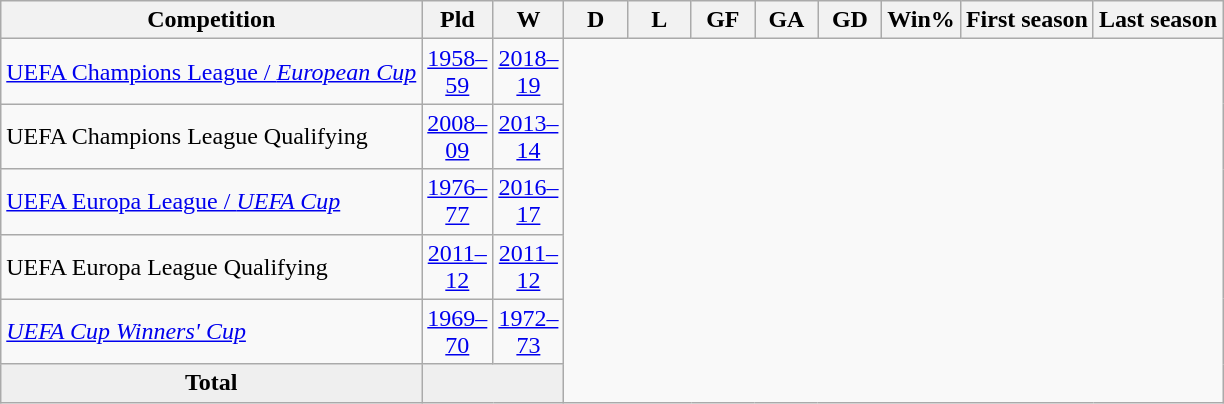<table class="wikitable nowrap" style="text-align: center;">
<tr>
<th>Competition</th>
<th width="35">Pld</th>
<th width="35">W</th>
<th width="35">D</th>
<th width="35">L</th>
<th width="35">GF</th>
<th width="35">GA</th>
<th width="35">GD</th>
<th>Win%</th>
<th>First season</th>
<th>Last season</th>
</tr>
<tr>
<td align=left><a href='#'>UEFA Champions League / <em>European Cup</em></a><br></td>
<td><a href='#'>1958–59</a></td>
<td><a href='#'>2018–19</a></td>
</tr>
<tr>
<td align=left>UEFA Champions League Qualifying<br></td>
<td><a href='#'>2008–09</a></td>
<td><a href='#'>2013–14</a></td>
</tr>
<tr>
<td align=left><a href='#'>UEFA Europa League / <em>UEFA Cup</em></a><br></td>
<td><a href='#'>1976–77</a></td>
<td><a href='#'>2016–17</a></td>
</tr>
<tr>
<td align=left>UEFA Europa League Qualifying<br></td>
<td><a href='#'>2011–12</a></td>
<td><a href='#'>2011–12</a></td>
</tr>
<tr>
<td align=left><em><a href='#'>UEFA Cup Winners' Cup</a></em><br></td>
<td><a href='#'>1969–70</a></td>
<td><a href='#'>1972–73</a></td>
</tr>
<tr style="font-weight:bold; background:#efefef;">
<td>Total<br></td>
<td colspan="2"></td>
</tr>
</table>
